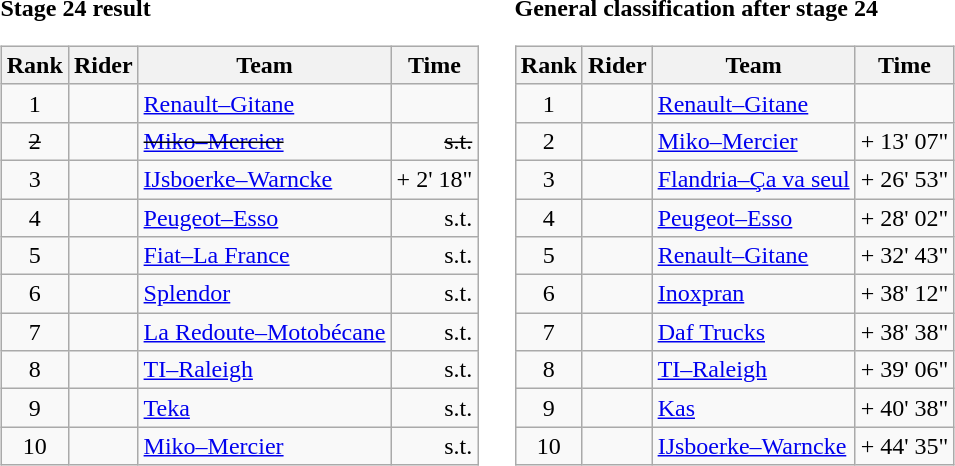<table>
<tr>
<td><strong>Stage 24 result</strong><br><table class="wikitable">
<tr>
<th scope="col">Rank</th>
<th scope="col">Rider</th>
<th scope="col">Team</th>
<th scope="col">Time</th>
</tr>
<tr>
<td style="text-align:center;">1</td>
<td></td>
<td><a href='#'>Renault–Gitane</a></td>
<td style="text-align:right;"></td>
</tr>
<tr>
<td style="text-align:center;"><s>2</s></td>
<td><s></s></td>
<td><s><a href='#'>Miko–Mercier</a></s></td>
<td style="text-align:right;"><s>s.t.</s></td>
</tr>
<tr>
<td style="text-align:center;">3</td>
<td></td>
<td><a href='#'>IJsboerke–Warncke</a></td>
<td style="text-align:right;">+ 2' 18"</td>
</tr>
<tr>
<td style="text-align:center;">4</td>
<td></td>
<td><a href='#'>Peugeot–Esso</a></td>
<td style="text-align:right;">s.t.</td>
</tr>
<tr>
<td style="text-align:center;">5</td>
<td></td>
<td><a href='#'>Fiat–La France</a></td>
<td style="text-align:right;">s.t.</td>
</tr>
<tr>
<td style="text-align:center;">6</td>
<td></td>
<td><a href='#'>Splendor</a></td>
<td style="text-align:right;">s.t.</td>
</tr>
<tr>
<td style="text-align:center;">7</td>
<td></td>
<td><a href='#'>La Redoute–Motobécane</a></td>
<td style="text-align:right;">s.t.</td>
</tr>
<tr>
<td style="text-align:center;">8</td>
<td></td>
<td><a href='#'>TI–Raleigh</a></td>
<td style="text-align:right;">s.t.</td>
</tr>
<tr>
<td style="text-align:center;">9</td>
<td></td>
<td><a href='#'>Teka</a></td>
<td style="text-align:right;">s.t.</td>
</tr>
<tr>
<td style="text-align:center;">10</td>
<td></td>
<td><a href='#'>Miko–Mercier</a></td>
<td style="text-align:right;">s.t.</td>
</tr>
</table>
</td>
<td></td>
<td><strong>General classification after stage 24</strong><br><table class="wikitable">
<tr>
<th scope="col">Rank</th>
<th scope="col">Rider</th>
<th scope="col">Team</th>
<th scope="col">Time</th>
</tr>
<tr>
<td style="text-align:center;">1</td>
<td> </td>
<td><a href='#'>Renault–Gitane</a></td>
<td style="text-align:right;"></td>
</tr>
<tr>
<td style="text-align:center;">2</td>
<td></td>
<td><a href='#'>Miko–Mercier</a></td>
<td style="text-align:right;">+ 13' 07"</td>
</tr>
<tr>
<td style="text-align:center;">3</td>
<td></td>
<td><a href='#'>Flandria–Ça va seul</a></td>
<td style="text-align:right;">+ 26' 53"</td>
</tr>
<tr>
<td style="text-align:center;">4</td>
<td></td>
<td><a href='#'>Peugeot–Esso</a></td>
<td style="text-align:right;">+ 28' 02"</td>
</tr>
<tr>
<td style="text-align:center;">5</td>
<td></td>
<td><a href='#'>Renault–Gitane</a></td>
<td style="text-align:right;">+ 32' 43"</td>
</tr>
<tr>
<td style="text-align:center;">6</td>
<td></td>
<td><a href='#'>Inoxpran</a></td>
<td style="text-align:right;">+ 38' 12"</td>
</tr>
<tr>
<td style="text-align:center;">7</td>
<td></td>
<td><a href='#'>Daf Trucks</a></td>
<td style="text-align:right;">+ 38' 38"</td>
</tr>
<tr>
<td style="text-align:center;">8</td>
<td></td>
<td><a href='#'>TI–Raleigh</a></td>
<td style="text-align:right;">+ 39' 06"</td>
</tr>
<tr>
<td style="text-align:center;">9</td>
<td></td>
<td><a href='#'>Kas</a></td>
<td style="text-align:right;">+ 40' 38"</td>
</tr>
<tr>
<td style="text-align:center;">10</td>
<td></td>
<td><a href='#'>IJsboerke–Warncke</a></td>
<td style="text-align:right;">+ 44' 35"</td>
</tr>
</table>
</td>
</tr>
</table>
